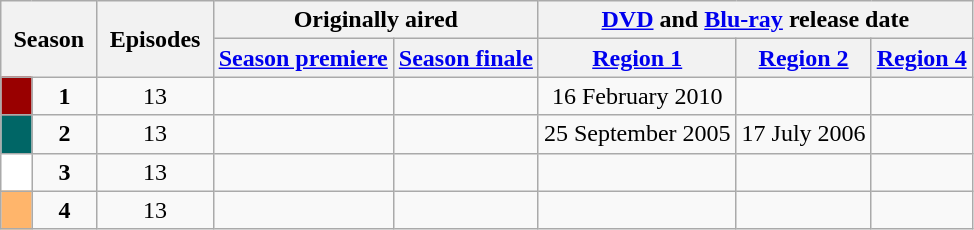<table class="wikitable" style="text-align: center;">
<tr>
<th style="padding: 0 8px;" colspan="2" rowspan="2">Season</th>
<th style="padding: 0 8px;" rowspan="2">Episodes</th>
<th colspan="2">Originally aired</th>
<th colspan="3"><a href='#'>DVD</a> and <a href='#'>Blu-ray</a> release date</th>
</tr>
<tr>
<th><a href='#'>Season premiere</a></th>
<th><a href='#'>Season finale</a></th>
<th><a href='#'>Region 1</a></th>
<th><a href='#'>Region 2</a></th>
<th><a href='#'>Region 4</a></th>
</tr>
<tr>
<td style="background: #990000;"></td>
<td><strong>1</strong></td>
<td style="padding: 0 8px;">13</td>
<td style="padding: 0 8px;"></td>
<td style="padding: 0 8px;"></td>
<td>16 February 2010 </td>
<td></td>
<td></td>
</tr>
<tr>
<td style="background: #006666;"></td>
<td><strong>2</strong></td>
<td style="padding: 0 8px;">13</td>
<td style="padding: 0 8px;"></td>
<td style="padding: 0 8px;"></td>
<td>25 September 2005 </td>
<td>17 July 2006 </td>
<td></td>
</tr>
<tr>
<td style="background: #ffffff;"></td>
<td><strong>3</strong></td>
<td style="padding: 0 8px;">13</td>
<td style="padding: 0 8px;"></td>
<td style="padding: 0 8px;"></td>
<td></td>
<td></td>
<td></td>
</tr>
<tr>
<td style="background: #FFB56B;"></td>
<td><strong>4</strong></td>
<td style="padding: 0 8px;">13</td>
<td style="padding: 0 8px;"></td>
<td style="padding: 0 8px;"></td>
<td></td>
<td></td>
<td></td>
</tr>
</table>
